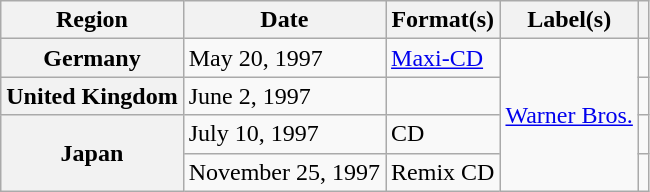<table class="wikitable plainrowheaders">
<tr>
<th scope="col">Region</th>
<th scope="col">Date</th>
<th scope="col">Format(s)</th>
<th scope="col">Label(s)</th>
<th scope="col"></th>
</tr>
<tr>
<th scope="row">Germany</th>
<td>May 20, 1997</td>
<td><a href='#'>Maxi-CD</a></td>
<td rowspan="4"><a href='#'>Warner Bros.</a></td>
<td></td>
</tr>
<tr>
<th scope="row">United Kingdom</th>
<td>June 2, 1997</td>
<td></td>
<td></td>
</tr>
<tr>
<th scope="row" rowspan="2">Japan</th>
<td>July 10, 1997</td>
<td>CD</td>
<td></td>
</tr>
<tr>
<td>November 25, 1997</td>
<td>Remix CD</td>
<td></td>
</tr>
</table>
